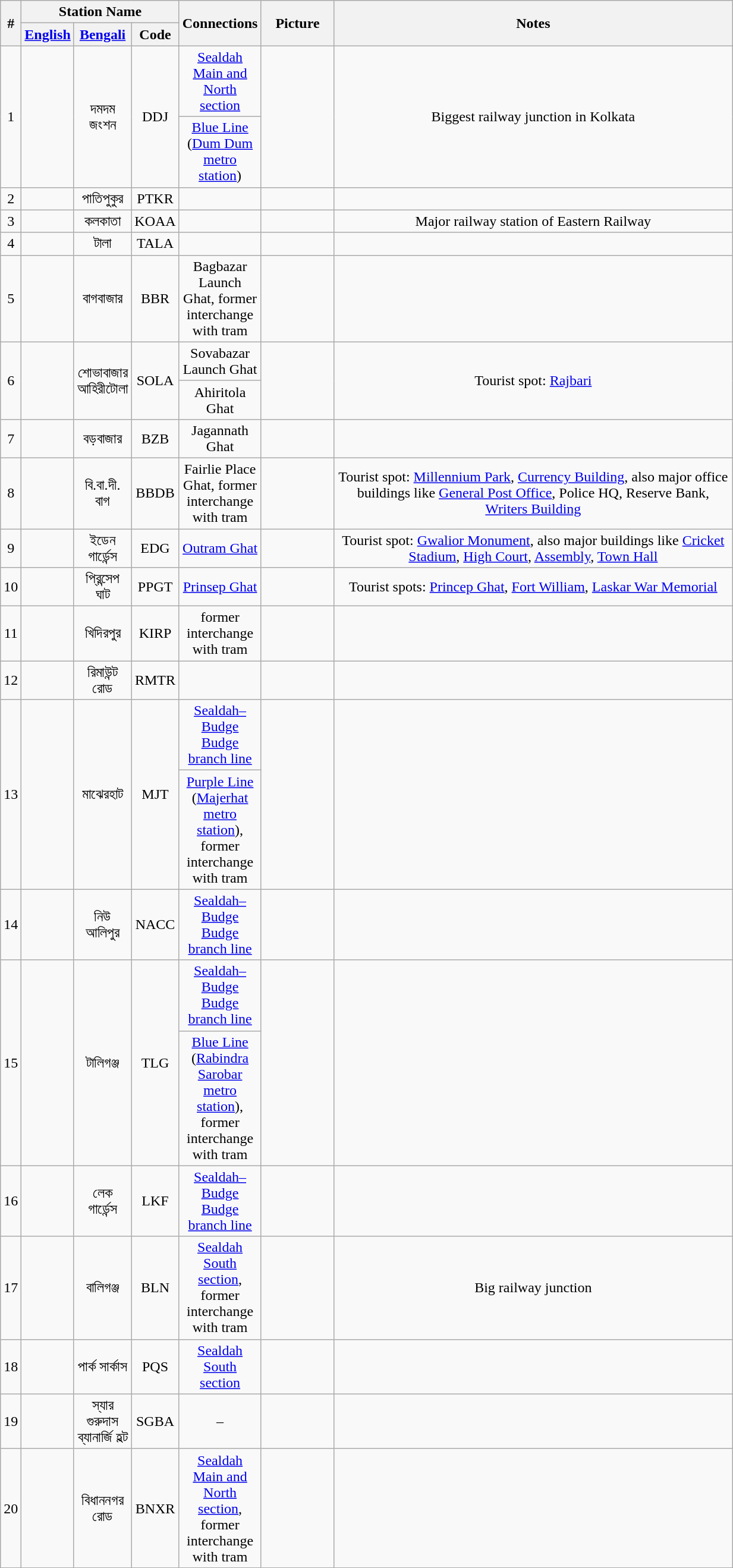<table class="wikitable" style="text-align: center;" width="65%">
<tr>
<th rowspan="2" width="1%">#</th>
<th colspan="3" width="5%">Station Name</th>
<th rowspan="2" width="10%">Connections</th>
<th rowspan="2" width="10%">Picture</th>
<th rowspan="2">Notes</th>
</tr>
<tr>
<th><a href='#'>English</a></th>
<th><a href='#'>Bengali</a></th>
<th>Code</th>
</tr>
<tr>
<td rowspan="2">1</td>
<td rowspan="2"><strong></strong></td>
<td rowspan="2">দমদম জংশন</td>
<td rowspan="2">DDJ</td>
<td> <a href='#'>Sealdah Main and North section</a></td>
<td rowspan="2"></td>
<td rowspan="2">Biggest railway junction in Kolkata</td>
</tr>
<tr>
<td> <a href='#'>Blue Line</a> (<a href='#'>Dum Dum metro station</a>)</td>
</tr>
<tr>
<td>2</td>
<td></td>
<td>পাতিপুকুর</td>
<td>PTKR</td>
<td></td>
<td></td>
<td></td>
</tr>
<tr>
<td>3</td>
<td><strong></strong></td>
<td>কলকাতা</td>
<td>KOAA</td>
<td></td>
<td></td>
<td>Major railway station of Eastern Railway</td>
</tr>
<tr>
<td>4</td>
<td></td>
<td>টালা</td>
<td>TALA</td>
<td></td>
<td></td>
<td></td>
</tr>
<tr>
<td>5</td>
<td></td>
<td>বাগবাজার</td>
<td>BBR</td>
<td> Bagbazar Launch Ghat, former interchange with tram</td>
<td></td>
<td></td>
</tr>
<tr>
<td rowspan="2">6</td>
<td rowspan="2"></td>
<td rowspan="2">শোভাবাজার আহিরীটোলা</td>
<td rowspan="2">SOLA</td>
<td> Sovabazar Launch Ghat</td>
<td rowspan="2"></td>
<td rowspan="2">Tourist spot: <a href='#'>Rajbari</a></td>
</tr>
<tr>
<td> Ahiritola Ghat</td>
</tr>
<tr>
<td>7</td>
<td></td>
<td>বড়বাজার</td>
<td>BZB</td>
<td> Jagannath Ghat</td>
<td></td>
<td></td>
</tr>
<tr>
<td>8</td>
<td><strong></strong></td>
<td>বি.বা.দী. বাগ</td>
<td>BBDB</td>
<td> Fairlie Place Ghat, former interchange with tram</td>
<td></td>
<td>Tourist spot: <a href='#'>Millennium Park</a>, <a href='#'>Currency Building</a>, also major office buildings like <a href='#'>General Post Office</a>,  Police HQ, Reserve Bank, <a href='#'>Writers Building</a></td>
</tr>
<tr>
<td>9</td>
<td></td>
<td>ইডেন গার্ডেন্স</td>
<td>EDG</td>
<td> <a href='#'>Outram Ghat</a></td>
<td></td>
<td>Tourist spot: <a href='#'>Gwalior Monument</a>, also major buildings like <a href='#'>Cricket Stadium</a>, <a href='#'>High Court</a>,  <a href='#'>Assembly</a>, <a href='#'>Town Hall</a></td>
</tr>
<tr>
<td>10</td>
<td></td>
<td>প্রিন্সেপ ঘাট</td>
<td>PPGT</td>
<td> <a href='#'>Prinsep Ghat</a></td>
<td></td>
<td>Tourist spots: <a href='#'>Princep Ghat</a>, <a href='#'>Fort William</a>, <a href='#'>Laskar War Memorial</a></td>
</tr>
<tr>
<td>11</td>
<td></td>
<td>খিদিরপুর</td>
<td>KIRP</td>
<td>former interchange with tram</td>
<td></td>
<td></td>
</tr>
<tr>
<td>12</td>
<td></td>
<td>রিমাউন্ট রোড</td>
<td>RMTR</td>
<td></td>
<td><br></td>
<td></td>
</tr>
<tr>
<td rowspan="2">13</td>
<td rowspan="2"><strong></strong></td>
<td rowspan="2">মাঝেরহাট</td>
<td rowspan="2">MJT</td>
<td> <a href='#'>Sealdah–Budge Budge branch line</a></td>
<td rowspan="2"></td>
<td rowspan="2"></td>
</tr>
<tr>
<td> <a href='#'>Purple Line</a> (<a href='#'>Majerhat metro station</a>), former interchange with tram</td>
</tr>
<tr>
<td>14</td>
<td></td>
<td>নিউ আলিপুর</td>
<td>NACC</td>
<td> <a href='#'>Sealdah–Budge Budge branch line</a></td>
<td></td>
<td></td>
</tr>
<tr>
<td rowspan="2">15</td>
<td rowspan="2"></td>
<td rowspan="2">টালিগঞ্জ</td>
<td rowspan="2">TLG</td>
<td> <a href='#'>Sealdah–Budge Budge branch line</a></td>
<td rowspan="2"></td>
<td rowspan="2"></td>
</tr>
<tr>
<td> <a href='#'>Blue Line</a> (<a href='#'>Rabindra Sarobar metro station</a>), former interchange with tram</td>
</tr>
<tr>
<td>16</td>
<td></td>
<td>লেক গার্ডেন্স</td>
<td>LKF</td>
<td> <a href='#'>Sealdah–Budge Budge branch line</a></td>
<td></td>
<td></td>
</tr>
<tr>
<td>17</td>
<td><strong></strong></td>
<td>বালিগঞ্জ</td>
<td>BLN</td>
<td> <a href='#'>Sealdah South section</a>, former interchange with tram</td>
<td></td>
<td>Big railway junction</td>
</tr>
<tr>
<td>18</td>
<td></td>
<td>পার্ক সার্কাস</td>
<td>PQS</td>
<td> <a href='#'>Sealdah South section</a></td>
<td></td>
<td></td>
</tr>
<tr>
<td>19</td>
<td></td>
<td>স্যার গুরুদাস ব্যানার্জি হল্ট</td>
<td>SGBA</td>
<td>–</td>
<td></td>
<td></td>
</tr>
<tr>
<td>20</td>
<td><strong></strong></td>
<td>বিধাননগর রোড</td>
<td>BNXR</td>
<td> <a href='#'>Sealdah Main and North section</a>, former interchange with tram</td>
<td></td>
<td></td>
</tr>
</table>
